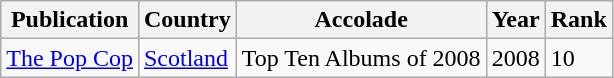<table class="wikitable">
<tr>
<th>Publication</th>
<th>Country</th>
<th>Accolade</th>
<th>Year</th>
<th>Rank</th>
</tr>
<tr>
<td><a href='#'>The Pop Cop</a></td>
<td><a href='#'>Scotland</a></td>
<td>Top Ten Albums of 2008</td>
<td>2008</td>
<td>10</td>
</tr>
</table>
